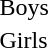<table>
<tr>
<td>Boys</td>
<td></td>
<td></td>
<td></td>
</tr>
<tr>
<td>Girls</td>
<td></td>
<td></td>
<td></td>
</tr>
</table>
